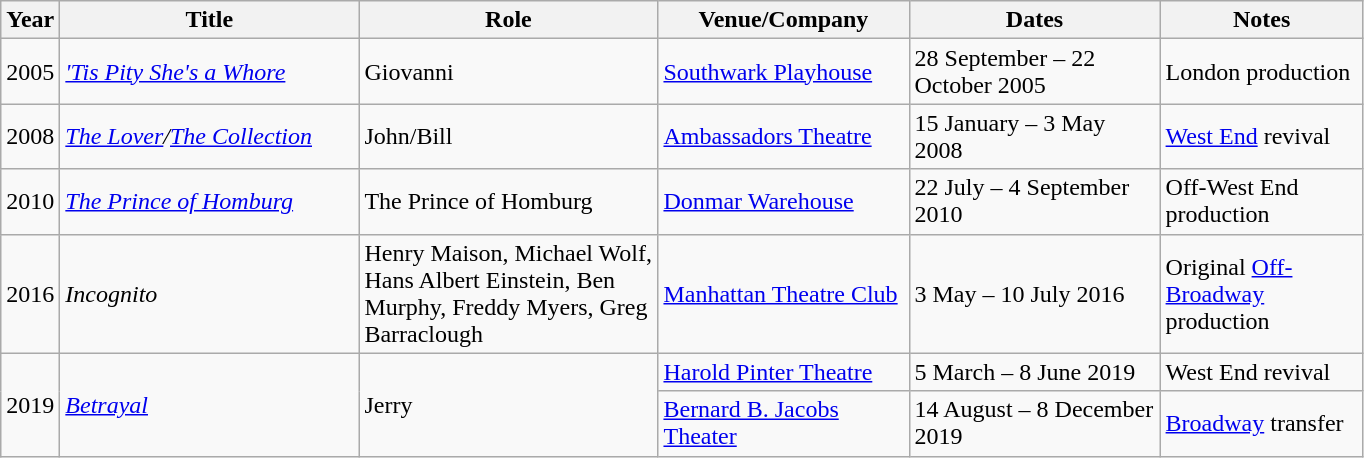<table class="wikitable sortable">
<tr>
<th scope="col" style="width:2em;">Year</th>
<th scope="col" style="width:12em;">Title</th>
<th scope="col" style="width:12em;">Role</th>
<th scope="col" style="width:10em;">Venue/Company</th>
<th scope="col" style="width:10em;">Dates</th>
<th scope="col" style="width:8em;" class="unsortable">Notes</th>
</tr>
<tr>
<td>2005</td>
<td><em><a href='#'>'Tis Pity She's a Whore</a></em></td>
<td>Giovanni</td>
<td><a href='#'>Southwark Playhouse</a></td>
<td>28 September – 22 October 2005</td>
<td>London production</td>
</tr>
<tr>
<td>2008</td>
<td><em><a href='#'>The Lover</a>/<a href='#'>The Collection</a></em></td>
<td>John/Bill</td>
<td><a href='#'>Ambassadors Theatre</a></td>
<td><div>15 January – 3 May 2008</div></td>
<td><a href='#'>West End</a> revival</td>
</tr>
<tr>
<td>2010</td>
<td><em><a href='#'>The Prince of Homburg</a></em></td>
<td>The Prince of Homburg</td>
<td><a href='#'>Donmar Warehouse</a></td>
<td><div>22 July – 4 September 2010</div></td>
<td>Off-West End production</td>
</tr>
<tr>
<td>2016</td>
<td><em>Incognito</em></td>
<td>Henry Maison, Michael Wolf, Hans Albert Einstein, Ben Murphy, Freddy Myers, Greg Barraclough</td>
<td><a href='#'>Manhattan Theatre Club</a></td>
<td><div>3 May – 10 July 2016</div></td>
<td>Original <a href='#'>Off-Broadway</a> production</td>
</tr>
<tr>
<td rowspan="2">2019</td>
<td rowspan="2"><em><a href='#'>Betrayal</a></em></td>
<td rowspan="2">Jerry</td>
<td><a href='#'>Harold Pinter Theatre</a></td>
<td><div>5 March – 8 June 2019</div></td>
<td>West End revival</td>
</tr>
<tr>
<td><a href='#'>Bernard B. Jacobs Theater</a></td>
<td><div>14 August – 8 December 2019</div></td>
<td><a href='#'>Broadway</a> transfer</td>
</tr>
</table>
